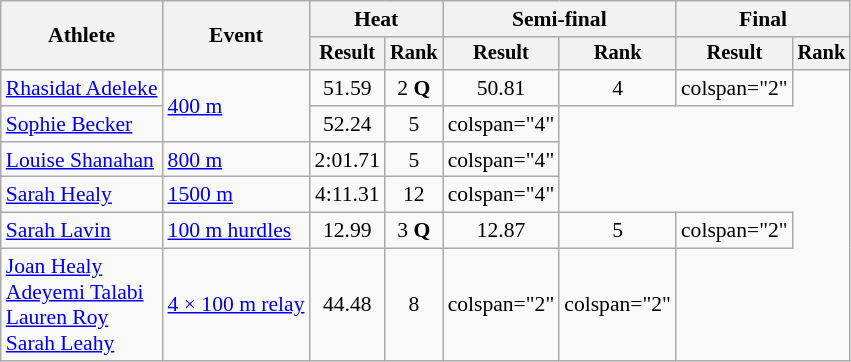<table class="wikitable" style="font-size:90%">
<tr>
<th rowspan="2">Athlete</th>
<th rowspan="2">Event</th>
<th colspan="2">Heat</th>
<th colspan="2">Semi-final</th>
<th colspan="2">Final</th>
</tr>
<tr style="font-size:95%">
<th>Result</th>
<th>Rank</th>
<th>Result</th>
<th>Rank</th>
<th>Result</th>
<th>Rank</th>
</tr>
<tr align=center>
<td align=left><a href='#'>Rhasidat Adeleke</a></td>
<td rowspan="2" align=left><a href='#'>400 m</a></td>
<td>51.59</td>
<td>2 <strong>Q</strong></td>
<td>50.81</td>
<td>4</td>
<td>colspan="2" </td>
</tr>
<tr align=center>
<td align=left><a href='#'>Sophie Becker</a></td>
<td>52.24</td>
<td>5</td>
<td>colspan="4" </td>
</tr>
<tr align=center>
<td align=left><a href='#'>Louise Shanahan</a></td>
<td align=left><a href='#'>800 m</a></td>
<td>2:01.71</td>
<td>5</td>
<td>colspan="4" </td>
</tr>
<tr align=center>
<td align=left><a href='#'>Sarah Healy</a></td>
<td align=left><a href='#'>1500 m</a></td>
<td>4:11.31</td>
<td>12</td>
<td>colspan="4" </td>
</tr>
<tr align=center>
<td align=left><a href='#'>Sarah Lavin</a></td>
<td align=left><a href='#'>100 m hurdles</a></td>
<td>12.99</td>
<td>3 <strong>Q</strong></td>
<td>12.87</td>
<td>5</td>
<td>colspan="2" </td>
</tr>
<tr align=center>
<td align=left><a href='#'>Joan Healy</a><br><a href='#'>Adeyemi Talabi</a><br><a href='#'>Lauren Roy</a><br><a href='#'>Sarah Leahy</a></td>
<td align=left><a href='#'>4 × 100 m relay</a></td>
<td>44.48</td>
<td>8</td>
<td>colspan="2" </td>
<td>colspan="2" </td>
</tr>
</table>
